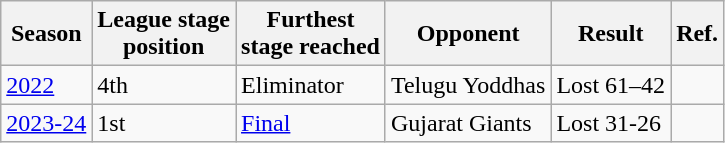<table class="wikitable">
<tr>
<th>Season</th>
<th>League stage<br>position</th>
<th>Furthest<br>stage reached</th>
<th>Opponent</th>
<th>Result</th>
<th>Ref.</th>
</tr>
<tr>
<td><a href='#'>2022</a></td>
<td>4th</td>
<td>Eliminator</td>
<td>Telugu Yoddhas</td>
<td>Lost 61–42</td>
<td></td>
</tr>
<tr>
<td><a href='#'>2023-24</a></td>
<td>1st</td>
<td><a href='#'>Final</a></td>
<td>Gujarat Giants</td>
<td>Lost 31-26</td>
<td></td>
</tr>
</table>
